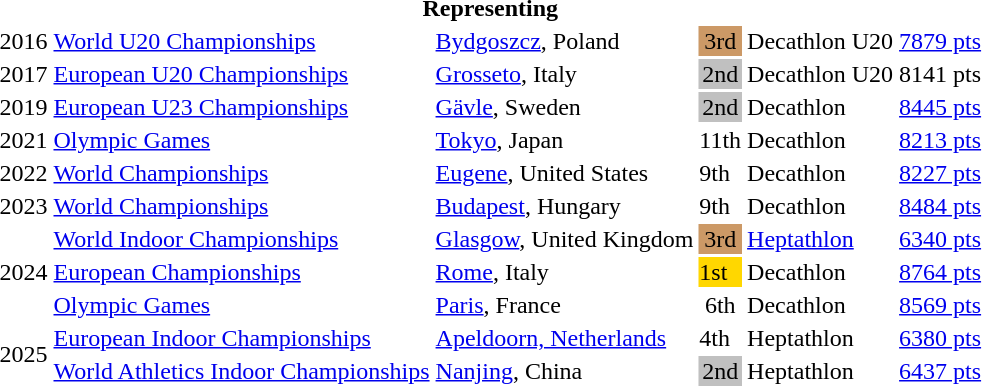<table>
<tr>
<th colspan="6">Representing </th>
</tr>
<tr>
<td>2016</td>
<td><a href='#'>World U20 Championships</a></td>
<td><a href='#'>Bydgoszcz</a>, Poland</td>
<td align="center" bgcolor=cc9966>3rd</td>
<td>Decathlon U20</td>
<td><a href='#'>7879 pts</a></td>
</tr>
<tr>
<td>2017</td>
<td><a href='#'>European U20 Championships</a></td>
<td><a href='#'>Grosseto</a>, Italy</td>
<td align="center" bgcolor=silver>2nd</td>
<td>Decathlon U20</td>
<td>8141 pts</td>
</tr>
<tr>
<td>2019</td>
<td><a href='#'>European U23 Championships</a></td>
<td><a href='#'>Gävle</a>, Sweden</td>
<td align="center" bgcolor=silver>2nd</td>
<td>Decathlon</td>
<td><a href='#'>8445 pts</a></td>
</tr>
<tr>
<td>2021</td>
<td><a href='#'>Olympic Games</a></td>
<td><a href='#'>Tokyo</a>, Japan</td>
<td align="center">11th</td>
<td>Decathlon</td>
<td><a href='#'>8213 pts</a></td>
</tr>
<tr>
<td>2022</td>
<td><a href='#'>World Championships</a></td>
<td><a href='#'>Eugene</a>, United States</td>
<td>9th</td>
<td>Decathlon</td>
<td><a href='#'>8227 pts</a></td>
</tr>
<tr>
<td>2023</td>
<td><a href='#'>World Championships</a></td>
<td><a href='#'>Budapest</a>, Hungary</td>
<td>9th</td>
<td>Decathlon</td>
<td><a href='#'>8484 pts</a></td>
</tr>
<tr>
<td rowspan=3>2024</td>
<td><a href='#'> World Indoor Championships</a></td>
<td><a href='#'>Glasgow</a>, United Kingdom</td>
<td align="center" bgcolor=cc9966>3rd</td>
<td><a href='#'>Heptathlon</a></td>
<td><a href='#'>6340 pts</a></td>
</tr>
<tr>
<td><a href='#'>European Championships</a></td>
<td><a href='#'>Rome</a>, Italy</td>
<td bgcolor=gold>1st</td>
<td>Decathlon</td>
<td><a href='#'>8764 pts</a></td>
</tr>
<tr>
<td><a href='#'>Olympic Games</a></td>
<td><a href='#'>Paris</a>, France</td>
<td align="center">6th</td>
<td>Decathlon</td>
<td><a href='#'>8569 pts</a></td>
</tr>
<tr>
<td rowspan=2>2025</td>
<td><a href='#'>European Indoor Championships</a></td>
<td><a href='#'>Apeldoorn, Netherlands</a></td>
<td>4th</td>
<td>Heptathlon</td>
<td><a href='#'>6380 pts</a></td>
</tr>
<tr>
<td><a href='#'>World Athletics Indoor Championships</a></td>
<td><a href='#'>Nanjing</a>, China</td>
<td align="center" bgcolor=silver>2nd</td>
<td>Heptathlon</td>
<td><a href='#'>6437 pts</a></td>
</tr>
</table>
